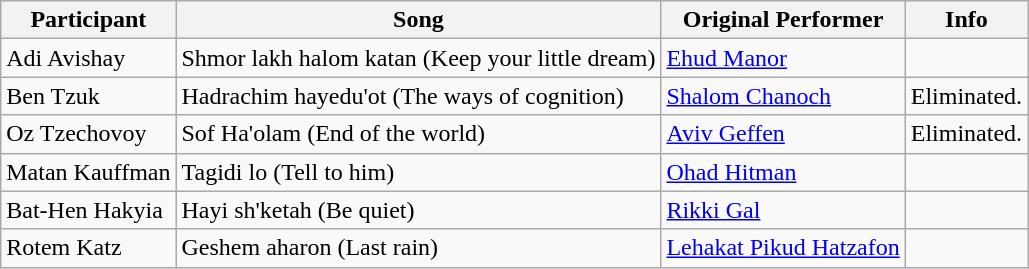<table class="wikitable">
<tr>
<th>Participant</th>
<th>Song</th>
<th>Original Performer</th>
<th>Info</th>
</tr>
<tr>
<td>Adi Avishay</td>
<td>Shmor lakh halom katan (Keep your little dream)</td>
<td><a href='#'>Ehud Manor</a></td>
<td></td>
</tr>
<tr>
<td>Ben Tzuk</td>
<td>Hadrachim hayedu'ot (The ways of cognition)</td>
<td><a href='#'>Shalom Chanoch</a></td>
<td>Eliminated.</td>
</tr>
<tr>
<td>Oz Tzechovoy</td>
<td>Sof Ha'olam (End of the world)</td>
<td><a href='#'>Aviv Geffen</a></td>
<td>Eliminated.</td>
</tr>
<tr>
<td>Matan Kauffman</td>
<td>Tagidi lo (Tell to him)</td>
<td><a href='#'>Ohad Hitman</a></td>
<td></td>
</tr>
<tr>
<td>Bat-Hen Hakyia</td>
<td>Hayi sh'ketah (Be quiet)</td>
<td><a href='#'>Rikki Gal</a></td>
<td></td>
</tr>
<tr>
<td>Rotem Katz</td>
<td>Geshem aharon (Last rain)</td>
<td><a href='#'>Lehakat Pikud Hatzafon</a></td>
<td></td>
</tr>
</table>
